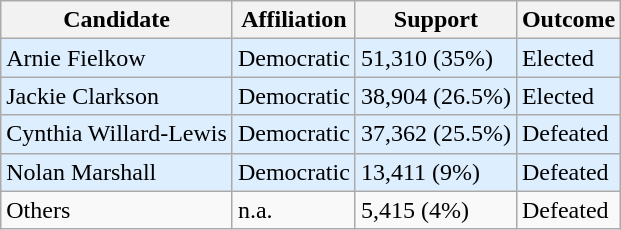<table class="wikitable">
<tr>
<th>Candidate</th>
<th>Affiliation</th>
<th>Support</th>
<th>Outcome</th>
</tr>
<tr>
<td bgcolor=#DDEEFF>Arnie Fielkow</td>
<td bgcolor=#DDEEFF>Democratic</td>
<td bgcolor=#DDEEFF>51,310 (35%)</td>
<td bgcolor=#DDEEFF>Elected</td>
</tr>
<tr>
<td bgcolor=#DDEEFF>Jackie Clarkson</td>
<td bgcolor=#DDEEFF>Democratic</td>
<td bgcolor=#DDEEFF>38,904 (26.5%)</td>
<td bgcolor=#DDEEFF>Elected</td>
</tr>
<tr>
<td bgcolor=#DDEEFF>Cynthia Willard-Lewis</td>
<td bgcolor=#DDEEFF>Democratic</td>
<td bgcolor=#DDEEFF>37,362 (25.5%)</td>
<td bgcolor=#DDEEFF>Defeated</td>
</tr>
<tr>
<td bgcolor=#DDEEFF>Nolan Marshall</td>
<td bgcolor=#DDEEFF>Democratic</td>
<td bgcolor=#DDEEFF>13,411 (9%)</td>
<td bgcolor=#DDEEFF>Defeated</td>
</tr>
<tr>
<td>Others</td>
<td>n.a.</td>
<td>5,415 (4%)</td>
<td>Defeated</td>
</tr>
</table>
